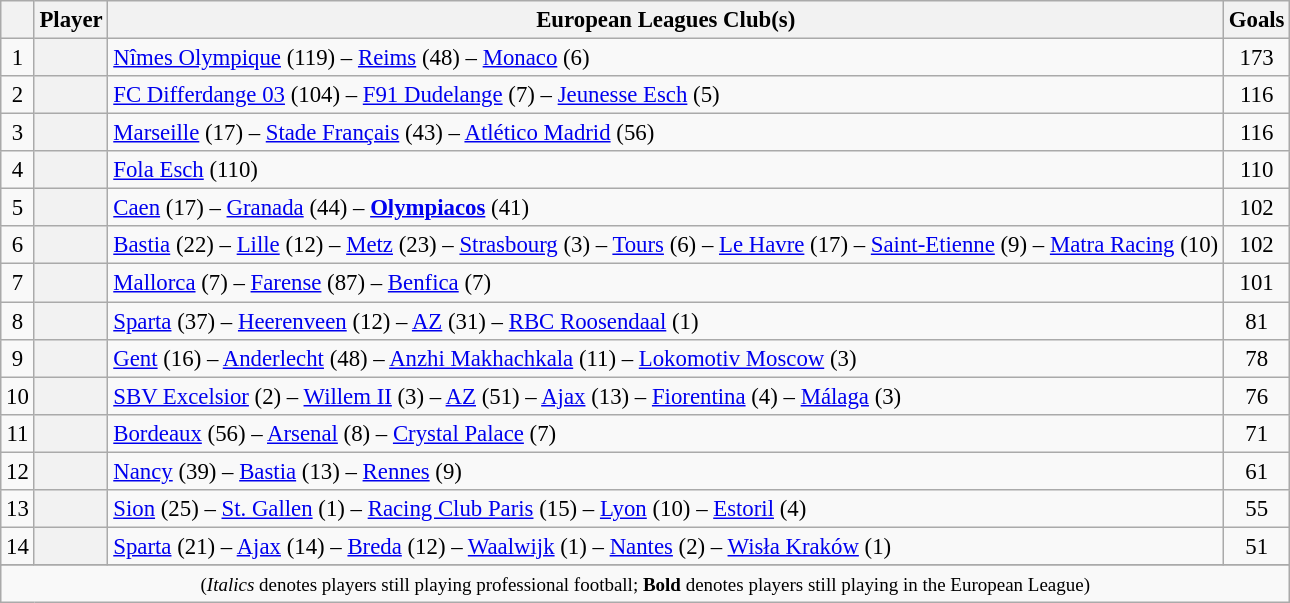<table class="wikitable plainrowheaders sortable" style="text-align:center;font-size:95%">
<tr>
<th scope="col"></th>
<th scope="col">Player</th>
<th scope="col" class="unsortable">European Leagues Club(s)</th>
<th scope="col">Goals</th>
</tr>
<tr>
<td>1</td>
<th scope="row" style="text-align:left;"></th>
<td style="text-align:left;"><a href='#'>Nîmes Olympique</a> (119) – <a href='#'>Reims</a> (48) – <a href='#'>Monaco</a> (6)</td>
<td>173</td>
</tr>
<tr>
<td>2</td>
<th scope="row" style="text-align:left;"><em></em></th>
<td style="text-align:left;"><a href='#'>FC Differdange 03</a> (104) – <a href='#'>F91 Dudelange</a> (7) – <a href='#'>Jeunesse Esch</a> (5)</td>
<td>116</td>
</tr>
<tr>
<td>3</td>
<th scope="row" style="text-align:left;"></th>
<td style="text-align:left;"><a href='#'>Marseille</a> (17) – <a href='#'>Stade Français</a> (43) – <a href='#'>Atlético Madrid</a> (56)</td>
<td>116</td>
</tr>
<tr>
<td>4</td>
<th scope="row" style="text-align:left;"><em></em></th>
<td style="text-align:left;"><a href='#'>Fola Esch</a> (110)</td>
<td>110</td>
</tr>
<tr>
<td>5</td>
<th scope="row" style="text-align:left;"><strong></strong></th>
<td style="text-align:left;"><a href='#'>Caen</a> (17) – <a href='#'>Granada</a> (44) – <strong><a href='#'>Olympiacos</a></strong> (41)</td>
<td>102</td>
</tr>
<tr>
<td>6</td>
<th scope="row" style="text-align:left;"></th>
<td style="text-align:left;"><a href='#'>Bastia</a> (22) – <a href='#'>Lille</a> (12) – <a href='#'>Metz</a> (23) – <a href='#'>Strasbourg</a> (3) – <a href='#'>Tours</a> (6) – <a href='#'>Le Havre</a> (17) – <a href='#'>Saint-Etienne</a> (9) – <a href='#'>Matra Racing</a> (10)</td>
<td>102</td>
</tr>
<tr>
<td>7</td>
<th scope="row" style="text-align:left;"></th>
<td style="text-align:left;"><a href='#'>Mallorca</a> (7) – <a href='#'>Farense</a> (87) – <a href='#'>Benfica</a> (7)</td>
<td>101</td>
</tr>
<tr>
<td>8</td>
<th scope="row" style="text-align:left;"></th>
<td style="text-align:left;"><a href='#'>Sparta</a> (37) – <a href='#'>Heerenveen</a> (12) – <a href='#'>AZ</a> (31) – <a href='#'>RBC Roosendaal</a> (1)</td>
<td>81</td>
</tr>
<tr>
<td>9</td>
<th scope="row" style="text-align:left;"></th>
<td style="text-align:left;"><a href='#'>Gent</a> (16) – <a href='#'>Anderlecht</a> (48) – <a href='#'>Anzhi Makhachkala</a> (11) – <a href='#'>Lokomotiv Moscow</a> (3)</td>
<td>78</td>
</tr>
<tr>
<td>10</td>
<th scope="row" style="text-align:left;"></th>
<td style="text-align:left;"><a href='#'>SBV Excelsior</a> (2) – <a href='#'>Willem II</a> (3) – <a href='#'>AZ</a> (51) – <a href='#'>Ajax</a> (13) – <a href='#'>Fiorentina</a> (4) – <a href='#'>Málaga</a> (3)</td>
<td>76</td>
</tr>
<tr>
<td>11</td>
<th scope="row" style="text-align:left;"></th>
<td style="text-align:left;"><a href='#'>Bordeaux</a> (56) – <a href='#'>Arsenal</a> (8) – <a href='#'>Crystal Palace</a> (7)</td>
<td>71</td>
</tr>
<tr>
<td>12</td>
<th scope="row" style="text-align:left;"></th>
<td style="text-align:left;"><a href='#'>Nancy</a> (39) – <a href='#'>Bastia</a> (13) – <a href='#'>Rennes</a> (9)</td>
<td>61</td>
</tr>
<tr>
<td>13</td>
<th scope="row" style="text-align:left;"></th>
<td style="text-align:left;"><a href='#'>Sion</a> (25) – <a href='#'>St. Gallen</a> (1) – <a href='#'>Racing Club Paris</a> (15) – <a href='#'>Lyon</a> (10) – <a href='#'>Estoril</a> (4)</td>
<td>55</td>
</tr>
<tr>
<td>14</td>
<th scope="row" style="text-align:left;"></th>
<td style="text-align:left;"><a href='#'>Sparta</a> (21) – <a href='#'>Ajax</a> (14) – <a href='#'>Breda</a> (12) – <a href='#'>Waalwijk</a> (1) – <a href='#'>Nantes</a> (2) – <a href='#'>Wisła Kraków</a> (1)</td>
<td>51</td>
</tr>
<tr>
</tr>
<tr class="sortbottom">
<td colspan="4"><small>(<em>Italics</em> denotes players still playing professional football; <strong>Bold</strong> denotes players still playing in the European League)</small></td>
</tr>
</table>
